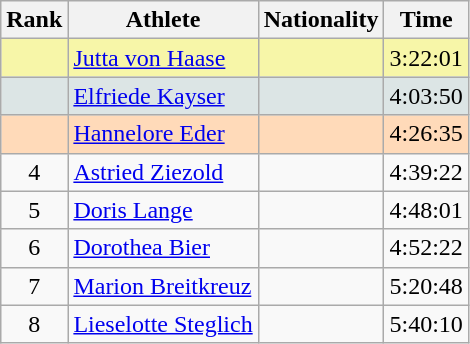<table class="wikitable sortable">
<tr>
<th>Rank</th>
<th>Athlete</th>
<th>Nationality</th>
<th>Time</th>
</tr>
<tr bgcolor="#F7F6A8">
<td align=center></td>
<td><a href='#'>Jutta von Haase</a></td>
<td></td>
<td>3:22:01</td>
</tr>
<tr bgcolor="#DCE5E5">
<td align=center></td>
<td><a href='#'>Elfriede Kayser</a></td>
<td></td>
<td>4:03:50</td>
</tr>
<tr bgcolor="#FFDAB9">
<td align=center></td>
<td><a href='#'>Hannelore Eder</a></td>
<td></td>
<td>4:26:35</td>
</tr>
<tr>
<td align=center>4</td>
<td><a href='#'>Astried Ziezold</a></td>
<td></td>
<td>4:39:22</td>
</tr>
<tr>
<td align=center>5</td>
<td><a href='#'>Doris Lange</a></td>
<td></td>
<td>4:48:01</td>
</tr>
<tr>
<td align=center>6</td>
<td><a href='#'>Dorothea Bier</a></td>
<td></td>
<td>4:52:22</td>
</tr>
<tr>
<td align=center>7</td>
<td><a href='#'>Marion Breitkreuz</a></td>
<td></td>
<td>5:20:48</td>
</tr>
<tr>
<td align=center>8</td>
<td><a href='#'>Lieselotte Steglich</a></td>
<td></td>
<td>5:40:10</td>
</tr>
</table>
